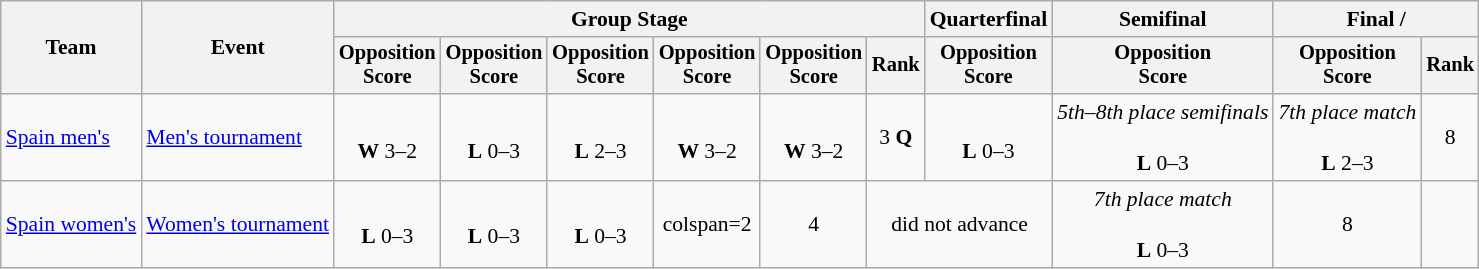<table class=wikitable style=font-size:90%>
<tr>
<th rowspan=2>Team</th>
<th rowspan=2>Event</th>
<th colspan=6>Group Stage</th>
<th>Quarterfinal</th>
<th>Semifinal</th>
<th colspan=2>Final / </th>
</tr>
<tr style=font-size:95%>
<th>Opposition<br>Score</th>
<th>Opposition<br>Score</th>
<th>Opposition<br>Score</th>
<th>Opposition<br>Score</th>
<th>Opposition<br>Score</th>
<th>Rank</th>
<th>Opposition<br>Score</th>
<th>Opposition<br>Score</th>
<th>Opposition<br>Score</th>
<th>Rank</th>
</tr>
<tr align=center>
<td align=left><a href='#'>Spain men's</a></td>
<td align=left><a href='#'>Men's tournament</a></td>
<td><br><strong>W</strong> 3–2</td>
<td><br><strong>L</strong> 0–3</td>
<td><br><strong>L</strong> 2–3</td>
<td><br><strong>W</strong> 3–2</td>
<td><br><strong>W</strong> 3–2</td>
<td>3 <strong>Q</strong></td>
<td><br><strong>L</strong> 0–3</td>
<td><em>5th–8th place semifinals</em><br><br><strong>L</strong> 0–3</td>
<td><em>7th place match</em><br><br><strong>L</strong> 2–3</td>
<td>8</td>
</tr>
<tr align=center>
<td align=left><a href='#'>Spain women's</a></td>
<td align=left><a href='#'>Women's tournament</a></td>
<td><br><strong>L</strong> 0–3</td>
<td><br><strong>L</strong> 0–3</td>
<td><br><strong>L</strong> 0–3</td>
<td>colspan=2 </td>
<td>4</td>
<td colspan=2>did not advance</td>
<td><em>7th place match</em><br><br><strong>L</strong> 0–3</td>
<td>8</td>
</tr>
</table>
